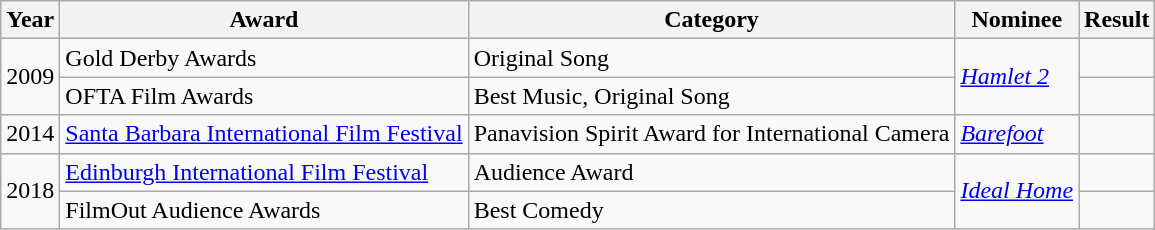<table class="wikitable">
<tr>
<th>Year</th>
<th>Award</th>
<th>Category</th>
<th>Nominee</th>
<th>Result</th>
</tr>
<tr>
<td rowspan="2">2009</td>
<td>Gold Derby Awards</td>
<td>Original Song</td>
<td rowspan="2"><em><a href='#'>Hamlet 2</a></em></td>
<td></td>
</tr>
<tr>
<td>OFTA Film Awards</td>
<td>Best Music, Original Song</td>
<td></td>
</tr>
<tr>
<td>2014</td>
<td><a href='#'>Santa Barbara International Film Festival</a></td>
<td>Panavision Spirit Award for International Camera</td>
<td><em><a href='#'>Barefoot</a></em></td>
<td></td>
</tr>
<tr>
<td rowspan="2">2018</td>
<td><a href='#'>Edinburgh International Film Festival</a></td>
<td>Audience Award</td>
<td rowspan="2"><em><a href='#'>Ideal Home</a></em></td>
<td></td>
</tr>
<tr>
<td>FilmOut Audience Awards</td>
<td>Best Comedy</td>
<td></td>
</tr>
</table>
